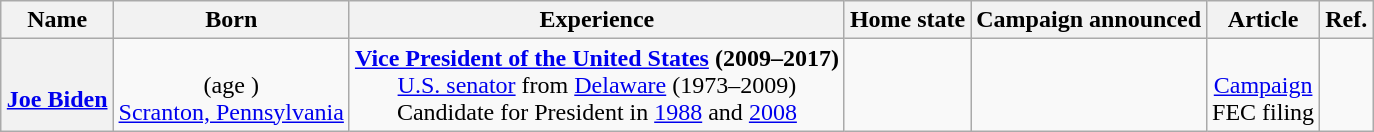<table class="wikitable sortable" style=margin:auto;text-align:center>
<tr>
<th>Name</th>
<th>Born</th>
<th>Experience</th>
<th>Home state</th>
<th>Campaign announced</th>
<th>Article</th>
<th class=unsortable>Ref.</th>
</tr>
<tr id="Joe Biden">
<th><br><a href='#'>Joe Biden</a></th>
<td><br>(age )<br><a href='#'>Scranton, Pennsylvania</a></td>
<td><strong><a href='#'>Vice President of the United States</a> (2009–2017)</strong><br><a href='#'>U.S. senator</a> from <a href='#'>Delaware</a> (1973–2009)<br>Candidate for President in <a href='#'>1988</a> and <a href='#'>2008</a></td>
<td></td>
<td></td>
<td><br><a href='#'>Campaign</a><br>FEC filing</td>
<td></td>
</tr>
</table>
